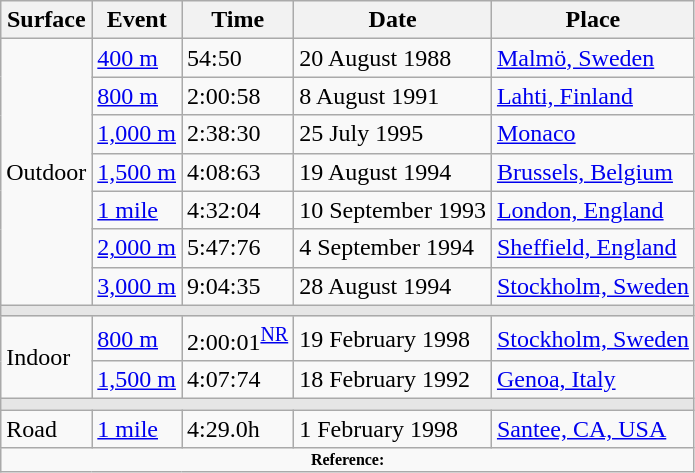<table class="wikitable">
<tr>
<th>Surface</th>
<th>Event</th>
<th>Time</th>
<th>Date</th>
<th>Place</th>
</tr>
<tr>
<td rowspan=7>Outdoor</td>
<td><a href='#'>400 m</a></td>
<td>54:50</td>
<td>20 August 1988</td>
<td><a href='#'>Malmö, Sweden</a></td>
</tr>
<tr>
<td><a href='#'>800 m</a></td>
<td>2:00:58</td>
<td>8 August 1991</td>
<td><a href='#'>Lahti, Finland</a></td>
</tr>
<tr>
<td><a href='#'>1,000 m</a></td>
<td>2:38:30</td>
<td>25 July 1995</td>
<td><a href='#'>Monaco</a></td>
</tr>
<tr>
<td><a href='#'>1,500 m</a></td>
<td>4:08:63</td>
<td>19 August 1994</td>
<td><a href='#'>Brussels, Belgium</a></td>
</tr>
<tr>
<td><a href='#'>1 mile</a></td>
<td>4:32:04</td>
<td>10 September 1993</td>
<td><a href='#'>London, England</a></td>
</tr>
<tr>
<td><a href='#'>2,000 m</a></td>
<td>5:47:76</td>
<td>4 September 1994</td>
<td><a href='#'>Sheffield, England</a></td>
</tr>
<tr>
<td><a href='#'>3,000 m</a></td>
<td>9:04:35</td>
<td>28 August 1994</td>
<td><a href='#'>Stockholm, Sweden</a></td>
</tr>
<tr>
<td colspan="6" style="background:#e6e6e6;"></td>
</tr>
<tr>
<td rowspan=2>Indoor</td>
<td><a href='#'>800 m</a></td>
<td>2:00:01<sup><a href='#'>NR</a></sup></td>
<td>19 February 1998</td>
<td><a href='#'>Stockholm, Sweden</a></td>
</tr>
<tr>
<td><a href='#'>1,500 m</a></td>
<td>4:07:74</td>
<td>18 February 1992</td>
<td><a href='#'>Genoa, Italy</a></td>
</tr>
<tr>
<td colspan="6" style="background:#e6e6e6;"></td>
</tr>
<tr>
<td rowspan=1>Road</td>
<td><a href='#'>1 mile</a></td>
<td>4:29.0h</td>
<td>1 February 1998</td>
<td><a href='#'>Santee, CA, USA</a></td>
</tr>
<tr>
<td colspan="5"  style="font-size:8pt; text-align:center;"><strong>Reference:</strong></td>
</tr>
</table>
